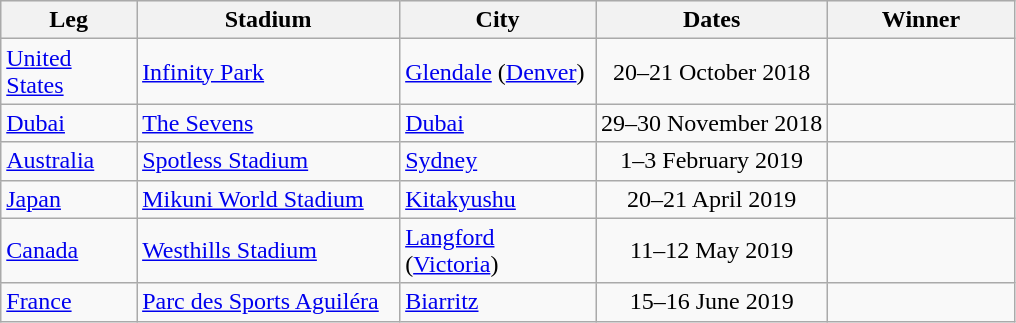<table class="wikitable sortable" text-align:left;">
<tr bgcolor="#efefef">
<th style="width:5.2em;">Leg</th>
<th style="width:10.5em;">Stadium</th>
<th style="width:7.7em;">City</th>
<th>Dates</th>
<th style="width:7.3em;">Winner</th>
</tr>
<tr>
<td><a href='#'>United States</a></td>
<td><a href='#'>Infinity Park</a></td>
<td><a href='#'>Glendale</a> (<a href='#'>Denver</a>)</td>
<td align=center>20–21 October 2018</td>
<td></td>
</tr>
<tr>
<td><a href='#'>Dubai</a></td>
<td><a href='#'>The Sevens</a></td>
<td><a href='#'>Dubai</a></td>
<td align=center>29–30 November 2018</td>
<td></td>
</tr>
<tr>
<td><a href='#'>Australia</a></td>
<td><a href='#'>Spotless Stadium</a></td>
<td><a href='#'>Sydney</a></td>
<td align=center>1–3 February 2019</td>
<td></td>
</tr>
<tr>
<td><a href='#'>Japan</a></td>
<td style="padding-right:1px;"><a href='#'>Mikuni World Stadium</a></td>
<td><a href='#'>Kitakyushu</a></td>
<td align=center>20–21 April 2019</td>
<td></td>
</tr>
<tr>
<td><a href='#'>Canada</a></td>
<td><a href='#'>Westhills Stadium</a></td>
<td><a href='#'>Langford</a> (<a href='#'>Victoria</a>)</td>
<td align=center>11–12 May 2019</td>
<td></td>
</tr>
<tr>
<td><a href='#'>France</a></td>
<td><a href='#'>Parc des Sports Aguiléra</a></td>
<td><a href='#'>Biarritz</a></td>
<td align=center>15–16 June 2019</td>
<td></td>
</tr>
</table>
